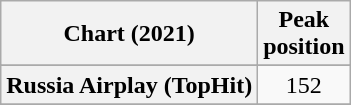<table class="wikitable sortable plainrowheaders" style="text-align:center">
<tr>
<th scope="col">Chart (2021)</th>
<th scope="col">Peak<br>position</th>
</tr>
<tr>
</tr>
<tr>
<th scope="row">Russia Airplay (TopHit)</th>
<td>152</td>
</tr>
<tr>
</tr>
</table>
